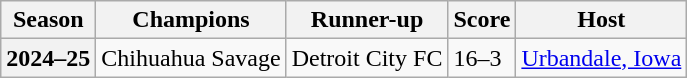<table class="wikitable plainrowheaders">
<tr>
<th scope="col">Season</th>
<th scope="col">Champions</th>
<th scope="col">Runner-up</th>
<th scope="col">Score</th>
<th scope="col">Host</th>
</tr>
<tr>
<th scope="row">2024–25</th>
<td>Chihuahua Savage</td>
<td>Detroit City FC</td>
<td>16–3</td>
<td><a href='#'>Urbandale, Iowa</a></td>
</tr>
</table>
